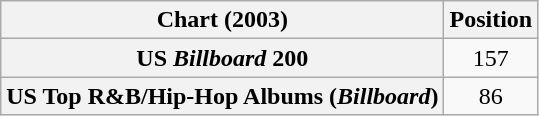<table class="wikitable sortable plainrowheaders" style="text-align:center">
<tr>
<th scope="col">Chart (2003)</th>
<th scope="col">Position</th>
</tr>
<tr>
<th scope="row">US <em>Billboard</em> 200</th>
<td>157</td>
</tr>
<tr>
<th scope="row">US Top R&B/Hip-Hop Albums (<em>Billboard</em>)</th>
<td>86</td>
</tr>
</table>
